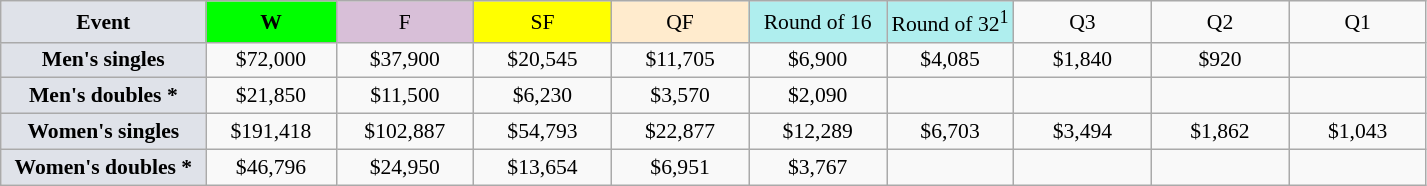<table class=wikitable style=font-size:90%;text-align:center>
<tr>
<td style="width:130px; background:#dfe2e9;"><strong>Event</strong></td>
<td style="width:80px; background:lime;"><strong>W</strong></td>
<td style="width:85px; background:thistle;">F</td>
<td style="width:85px; background:#ff0;">SF</td>
<td style="width:85px; background:#ffebcd;">QF</td>
<td style="width:85px; background:#afeeee;">Round of 16</td>
<td style="background:#afeeee;">Round of 32<sup>1</sup></td>
<td width=85>Q3</td>
<td width=85>Q2</td>
<td width=85>Q1</td>
</tr>
<tr>
<td style="background:#dfe2e9;"><strong>Men's singles</strong></td>
<td>$72,000</td>
<td>$37,900</td>
<td>$20,545</td>
<td>$11,705</td>
<td>$6,900</td>
<td>$4,085</td>
<td>$1,840</td>
<td>$920</td>
<td></td>
</tr>
<tr>
<td style="background:#dfe2e9;"><strong>Men's doubles *</strong></td>
<td>$21,850</td>
<td>$11,500</td>
<td>$6,230</td>
<td>$3,570</td>
<td>$2,090</td>
<td></td>
<td></td>
<td></td>
<td></td>
</tr>
<tr>
<td style="background:#dfe2e9;"><strong>Women's singles</strong></td>
<td>$191,418</td>
<td>$102,887</td>
<td>$54,793</td>
<td>$22,877</td>
<td>$12,289</td>
<td>$6,703</td>
<td>$3,494</td>
<td>$1,862</td>
<td>$1,043</td>
</tr>
<tr>
<td style="background:#dfe2e9;"><strong>Women's doubles *</strong></td>
<td>$46,796</td>
<td>$24,950</td>
<td>$13,654</td>
<td>$6,951</td>
<td>$3,767</td>
<td></td>
<td></td>
<td></td>
<td></td>
</tr>
</table>
